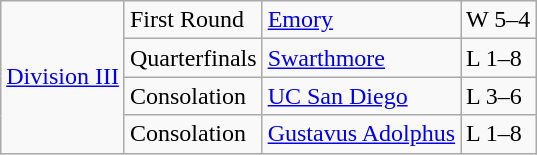<table class="wikitable">
<tr>
<td rowspan="5"><a href='#'>Division III</a></td>
<td>First Round</td>
<td><a href='#'>Emory</a></td>
<td>W 5–4</td>
</tr>
<tr>
<td>Quarterfinals</td>
<td><a href='#'>Swarthmore</a></td>
<td>L 1–8</td>
</tr>
<tr>
<td>Consolation</td>
<td><a href='#'>UC San Diego</a></td>
<td>L 3–6</td>
</tr>
<tr>
<td>Consolation</td>
<td><a href='#'>Gustavus Adolphus</a></td>
<td>L 1–8</td>
</tr>
</table>
